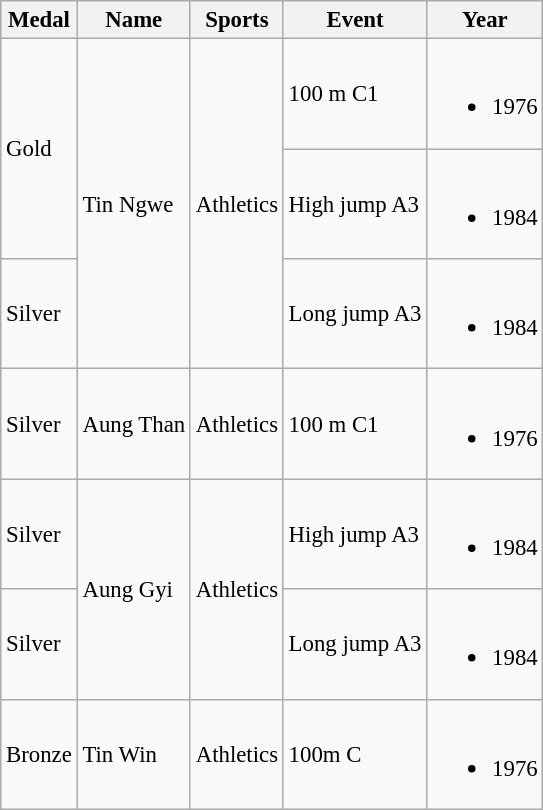<table class="wikitable sortable"  style="font-size:95%">
<tr>
<th>Medal</th>
<th>Name</th>
<th>Sports</th>
<th>Event</th>
<th>Year</th>
</tr>
<tr>
<td rowspan="2">Gold</td>
<td rowspan="3">Tin Ngwe</td>
<td rowspan="3">Athletics</td>
<td>100 m C1</td>
<td><br><ul><li>1976</li></ul></td>
</tr>
<tr>
<td>High jump A3</td>
<td><br><ul><li>1984</li></ul></td>
</tr>
<tr>
<td>Silver</td>
<td>Long jump A3</td>
<td><br><ul><li>1984</li></ul></td>
</tr>
<tr>
<td>Silver</td>
<td>Aung Than</td>
<td>Athletics</td>
<td>100 m C1</td>
<td><br><ul><li>1976</li></ul></td>
</tr>
<tr>
<td>Silver</td>
<td rowspan="2">Aung Gyi</td>
<td rowspan="2">Athletics</td>
<td>High jump A3</td>
<td><br><ul><li>1984</li></ul></td>
</tr>
<tr>
<td>Silver</td>
<td>Long jump A3</td>
<td><br><ul><li>1984</li></ul></td>
</tr>
<tr>
<td> Bronze</td>
<td>Tin Win</td>
<td>Athletics</td>
<td>100m C</td>
<td><br><ul><li>1976</li></ul></td>
</tr>
</table>
